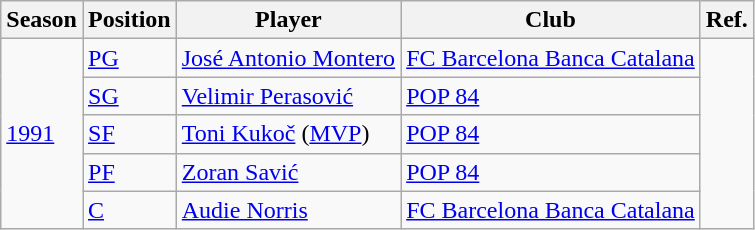<table class="wikitable">
<tr>
<th>Season</th>
<th>Position</th>
<th>Player</th>
<th>Club</th>
<th>Ref.</th>
</tr>
<tr>
<td rowspan="5"><a href='#'>1991</a></td>
<td><a href='#'>PG</a></td>
<td> <a href='#'>José Antonio Montero</a></td>
<td> <a href='#'>FC Barcelona Banca Catalana</a></td>
<td rowspan="5"></td>
</tr>
<tr>
<td><a href='#'>SG</a></td>
<td> <a href='#'>Velimir Perasović</a></td>
<td> <a href='#'>POP 84</a></td>
</tr>
<tr>
<td><a href='#'>SF</a></td>
<td> <a href='#'>Toni Kukoč</a> (<a href='#'>MVP</a>)</td>
<td> <a href='#'>POP 84</a></td>
</tr>
<tr>
<td><a href='#'>PF</a></td>
<td> <a href='#'>Zoran Savić</a></td>
<td> <a href='#'>POP 84</a></td>
</tr>
<tr>
<td><a href='#'>C</a></td>
<td> <a href='#'>Audie Norris</a></td>
<td> <a href='#'>FC Barcelona Banca Catalana</a></td>
</tr>
</table>
